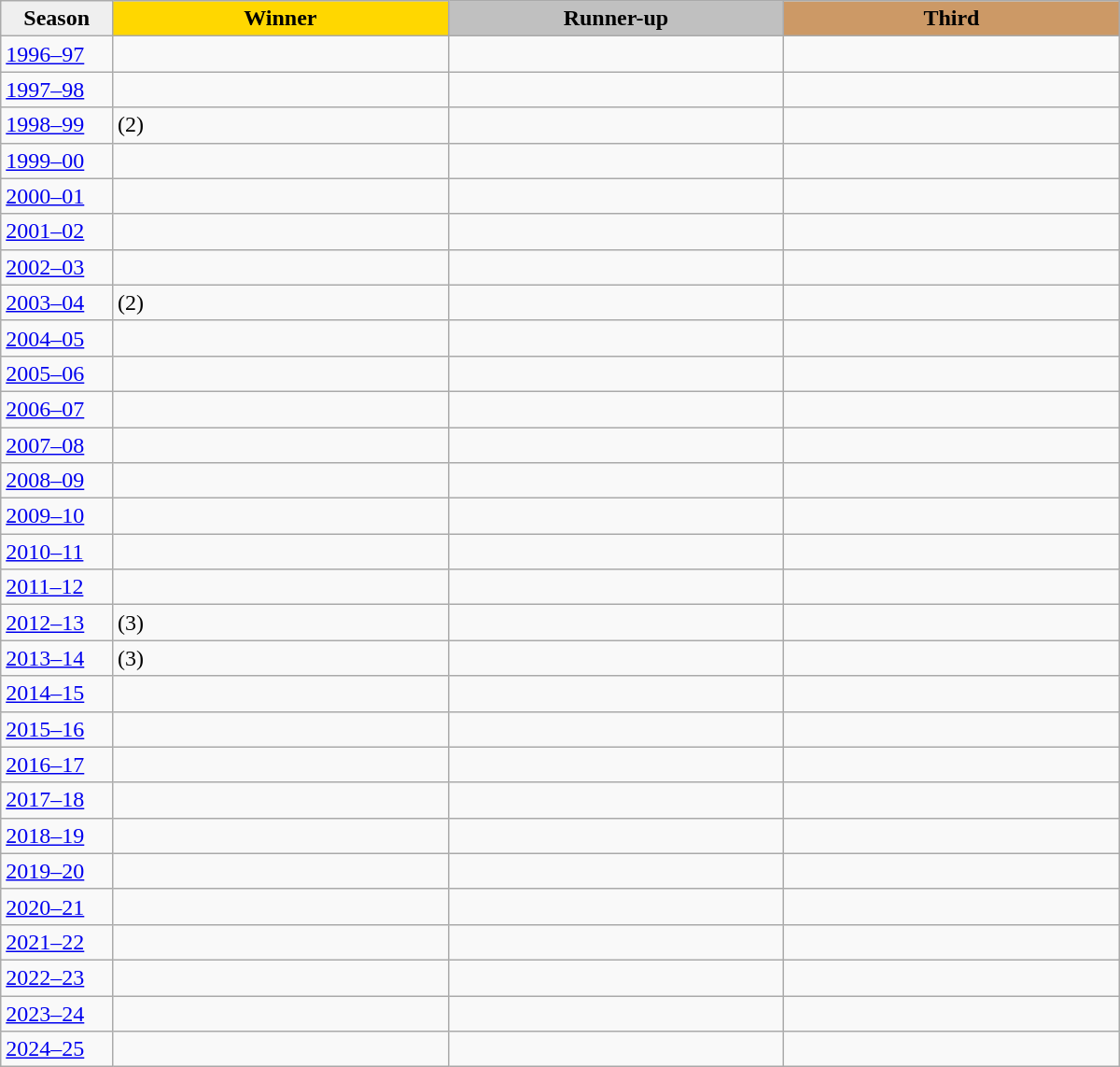<table class="wikitable sortable" style="width:800px;">
<tr>
<th style="width:10%; background:#efefef;">Season</th>
<th style="width:30%; background:gold">Winner</th>
<th style="width:30%; background:silver">Runner-up</th>
<th style="width:30%; background:#CC9966">Third</th>
</tr>
<tr>
<td><a href='#'>1996–97</a></td>
<td></td>
<td></td>
<td></td>
</tr>
<tr>
<td><a href='#'>1997–98</a></td>
<td></td>
<td></td>
<td></td>
</tr>
<tr>
<td><a href='#'>1998–99</a></td>
<td> (2)</td>
<td></td>
<td></td>
</tr>
<tr>
<td><a href='#'>1999–00</a></td>
<td></td>
<td></td>
<td></td>
</tr>
<tr>
<td><a href='#'>2000–01</a></td>
<td></td>
<td></td>
<td></td>
</tr>
<tr>
<td><a href='#'>2001–02</a></td>
<td></td>
<td></td>
<td></td>
</tr>
<tr>
<td><a href='#'>2002–03</a></td>
<td></td>
<td></td>
<td></td>
</tr>
<tr>
<td><a href='#'>2003–04</a></td>
<td> (2)</td>
<td></td>
<td></td>
</tr>
<tr>
<td><a href='#'>2004–05</a></td>
<td></td>
<td></td>
<td></td>
</tr>
<tr>
<td><a href='#'>2005–06</a></td>
<td></td>
<td></td>
<td></td>
</tr>
<tr>
<td><a href='#'>2006–07</a></td>
<td></td>
<td></td>
<td></td>
</tr>
<tr>
<td><a href='#'>2007–08</a></td>
<td></td>
<td></td>
<td></td>
</tr>
<tr>
<td><a href='#'>2008–09</a></td>
<td></td>
<td></td>
<td></td>
</tr>
<tr>
<td><a href='#'>2009–10</a></td>
<td></td>
<td></td>
<td></td>
</tr>
<tr>
<td><a href='#'>2010–11</a></td>
<td></td>
<td></td>
<td></td>
</tr>
<tr>
<td><a href='#'>2011–12</a></td>
<td></td>
<td></td>
<td></td>
</tr>
<tr>
<td><a href='#'>2012–13</a></td>
<td> (3)</td>
<td></td>
<td></td>
</tr>
<tr>
<td><a href='#'>2013–14</a></td>
<td> (3)</td>
<td></td>
<td></td>
</tr>
<tr>
<td><a href='#'>2014–15</a></td>
<td></td>
<td></td>
<td></td>
</tr>
<tr>
<td><a href='#'>2015–16</a></td>
<td></td>
<td></td>
<td></td>
</tr>
<tr>
<td><a href='#'>2016–17</a></td>
<td></td>
<td></td>
<td></td>
</tr>
<tr>
<td><a href='#'>2017–18</a></td>
<td></td>
<td></td>
<td></td>
</tr>
<tr>
<td><a href='#'>2018–19</a></td>
<td></td>
<td></td>
<td></td>
</tr>
<tr>
<td><a href='#'>2019–20</a></td>
<td></td>
<td></td>
<td></td>
</tr>
<tr>
<td><a href='#'>2020–21</a></td>
<td></td>
<td></td>
<td></td>
</tr>
<tr>
<td><a href='#'>2021–22</a></td>
<td></td>
<td></td>
<td></td>
</tr>
<tr>
<td><a href='#'>2022–23</a></td>
<td></td>
<td></td>
<td></td>
</tr>
<tr>
<td><a href='#'>2023–24</a></td>
<td></td>
<td></td>
<td></td>
</tr>
<tr>
<td><a href='#'>2024–25</a></td>
<td></td>
<td></td>
<td></td>
</tr>
</table>
